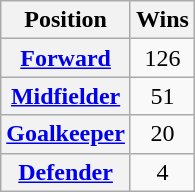<table class="wikitable sortable plainrowheaders" style=text-align:center>
<tr>
<th scope=col>Position</th>
<th scope=col>Wins</th>
</tr>
<tr>
<th scope=row><a href='#'>Forward</a></th>
<td>126</td>
</tr>
<tr>
<th scope=row><a href='#'>Midfielder</a></th>
<td>51</td>
</tr>
<tr>
<th scope=row><a href='#'>Goalkeeper</a></th>
<td>20</td>
</tr>
<tr>
<th scope=row><a href='#'>Defender</a></th>
<td>4</td>
</tr>
</table>
